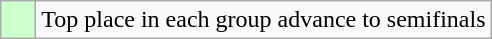<table class="wikitable">
<tr>
<td style="background:#cfc;">    </td>
<td>Top place in each group advance to semifinals</td>
</tr>
</table>
